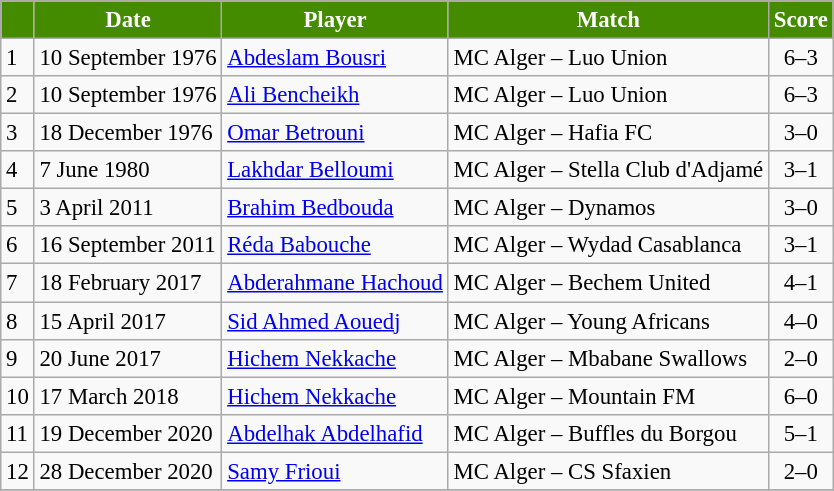<table border="0" class="wikitable" style="text-align:center;font-size:95%">
<tr>
<th style="color:#FFFFFF; background:#458B00;"></th>
<th style="color:#FFFFFF; background:#458B00;">Date</th>
<th style="color:#FFFFFF; background:#458B00;">Player</th>
<th style="color:#FFFFFF; background:#458B00;">Match</th>
<th width="35" style="color:#FFFFFF; background:#458B00;">Score</th>
</tr>
<tr>
<td align=left>1</td>
<td align=left>10 September 1976</td>
<td align=left><a href='#'>Abdeslam Bousri</a></td>
<td align=left>MC Alger – Luo Union</td>
<td align=center>6–3</td>
</tr>
<tr>
<td align=left>2</td>
<td align=left>10 September 1976</td>
<td align=left><a href='#'>Ali Bencheikh</a></td>
<td align=left>MC Alger – Luo Union</td>
<td align=center>6–3</td>
</tr>
<tr>
<td align=left>3</td>
<td align=left>18 December 1976</td>
<td align=left><a href='#'>Omar Betrouni</a></td>
<td align=left>MC Alger – Hafia FC</td>
<td align=center>3–0</td>
</tr>
<tr>
<td align=left>4</td>
<td align=left>7 June 1980</td>
<td align=left><a href='#'>Lakhdar Belloumi</a></td>
<td align=left>MC Alger – Stella Club d'Adjamé</td>
<td align=center>3–1</td>
</tr>
<tr>
<td align=left>5</td>
<td align=left>3 April 2011</td>
<td align=left><a href='#'>Brahim Bedbouda</a></td>
<td align=left>MC Alger – Dynamos</td>
<td align=center>3–0</td>
</tr>
<tr>
<td align=left>6</td>
<td align=left>16 September 2011</td>
<td align=left><a href='#'>Réda Babouche</a></td>
<td align=left>MC Alger – Wydad Casablanca</td>
<td align=center>3–1</td>
</tr>
<tr>
<td align=left>7</td>
<td align=left>18 February 2017</td>
<td align=left><a href='#'>Abderahmane Hachoud</a></td>
<td align=left>MC Alger – Bechem United</td>
<td align=center>4–1</td>
</tr>
<tr>
<td align=left>8</td>
<td align=left>15 April 2017</td>
<td align=left><a href='#'>Sid Ahmed Aouedj</a></td>
<td align=left>MC Alger – Young Africans</td>
<td align=center>4–0</td>
</tr>
<tr>
<td align=left>9</td>
<td align=left>20 June 2017</td>
<td align=left><a href='#'>Hichem Nekkache</a></td>
<td align=left>MC Alger – Mbabane Swallows</td>
<td align=center>2–0</td>
</tr>
<tr>
<td align=left>10</td>
<td align=left>17 March 2018</td>
<td align=left><a href='#'>Hichem Nekkache</a></td>
<td align=left>MC Alger – Mountain FM</td>
<td align=center>6–0</td>
</tr>
<tr>
<td align=left>11</td>
<td align=left>19 December 2020</td>
<td align=left><a href='#'>Abdelhak Abdelhafid</a></td>
<td align=left>MC Alger – Buffles du Borgou</td>
<td align=center>5–1</td>
</tr>
<tr>
<td align=left>12</td>
<td align=left>28 December 2020</td>
<td align=left><a href='#'>Samy Frioui</a></td>
<td align=left>MC Alger – CS Sfaxien</td>
<td align=center>2–0</td>
</tr>
<tr>
</tr>
</table>
